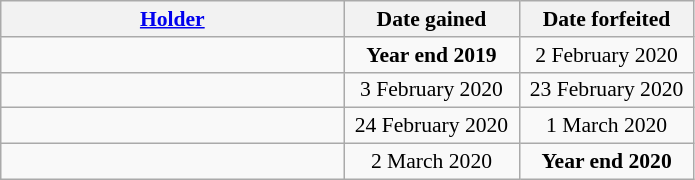<table class="wikitable" style="font-size:90%">
<tr>
<th style="width:222px;"><a href='#'>Holder</a></th>
<th style="width:110px;">Date gained</th>
<th style="width:110px;">Date forfeited</th>
</tr>
<tr>
<td></td>
<td style="text-align:center;"><strong>Year end 2019</strong></td>
<td style="text-align:center;">2 February 2020</td>
</tr>
<tr>
<td></td>
<td style="text-align:center;">3 February 2020</td>
<td style="text-align:center;">23 February 2020</td>
</tr>
<tr>
<td></td>
<td style="text-align:center;">24 February 2020</td>
<td style="text-align:center;">1 March 2020</td>
</tr>
<tr>
<td><strong></strong></td>
<td style="text-align:center;">2 March 2020</td>
<td style="text-align:center;"><strong>Year end 2020</strong></td>
</tr>
</table>
